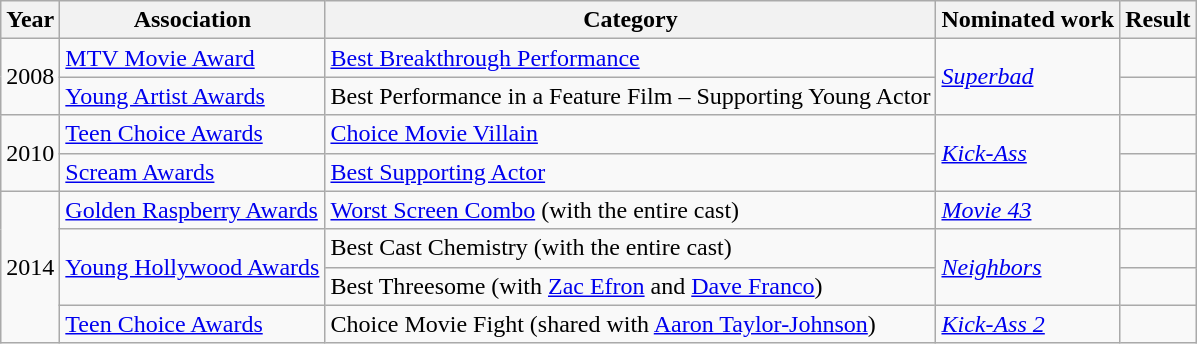<table class="wikitable sortable">
<tr>
<th>Year</th>
<th>Association</th>
<th>Category</th>
<th>Nominated work</th>
<th>Result</th>
</tr>
<tr>
<td rowspan="2">2008</td>
<td><a href='#'>MTV Movie Award</a></td>
<td><a href='#'>Best Breakthrough Performance</a></td>
<td rowspan="2"><em><a href='#'>Superbad</a></em></td>
<td></td>
</tr>
<tr>
<td><a href='#'>Young Artist Awards</a></td>
<td>Best Performance in a Feature Film – Supporting Young Actor</td>
<td></td>
</tr>
<tr>
<td rowspan=2>2010</td>
<td><a href='#'>Teen Choice Awards</a></td>
<td><a href='#'>Choice Movie Villain</a></td>
<td rowspan=2><em><a href='#'>Kick-Ass</a></em></td>
<td></td>
</tr>
<tr>
<td><a href='#'>Scream Awards</a></td>
<td><a href='#'>Best Supporting Actor</a></td>
<td></td>
</tr>
<tr>
<td rowspan="4">2014</td>
<td><a href='#'>Golden Raspberry Awards</a></td>
<td><a href='#'>Worst Screen Combo</a> (with the entire cast)</td>
<td><em><a href='#'>Movie 43</a></em></td>
<td></td>
</tr>
<tr>
<td rowspan=2><a href='#'>Young Hollywood Awards</a></td>
<td>Best Cast Chemistry (with the entire cast)</td>
<td rowspan=2><em><a href='#'>Neighbors</a></em></td>
<td></td>
</tr>
<tr>
<td>Best Threesome (with <a href='#'>Zac Efron</a> and <a href='#'>Dave Franco</a>)</td>
<td></td>
</tr>
<tr>
<td><a href='#'>Teen Choice Awards</a></td>
<td>Choice Movie Fight (shared with <a href='#'>Aaron Taylor-Johnson</a>)</td>
<td><em><a href='#'>Kick-Ass 2</a></em></td>
<td></td>
</tr>
</table>
